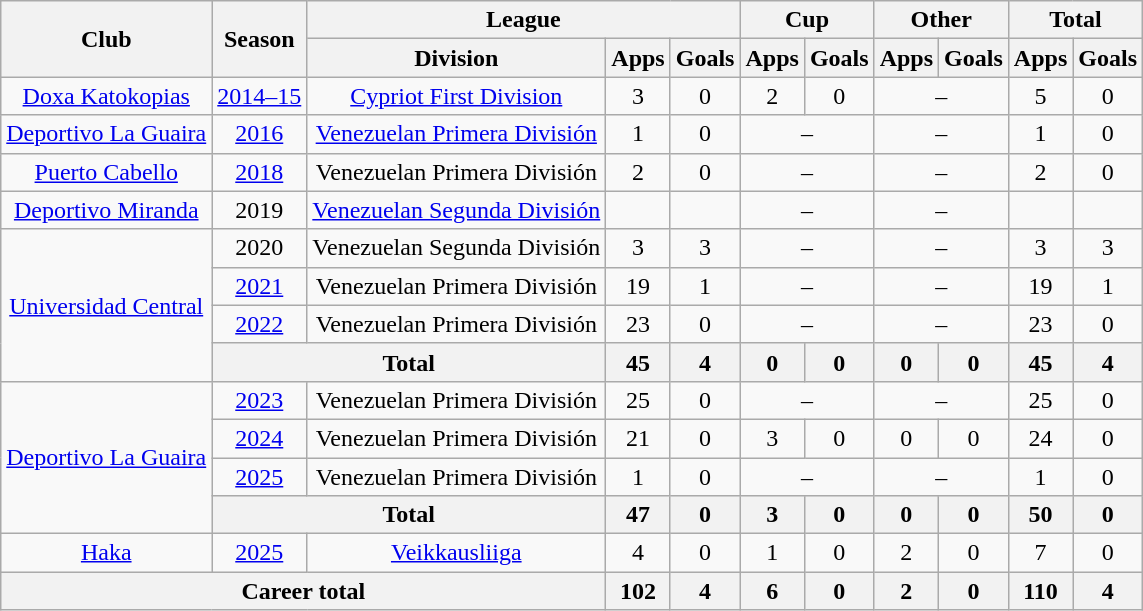<table class="wikitable" style="text-align:center">
<tr>
<th rowspan="2">Club</th>
<th rowspan="2">Season</th>
<th colspan="3">League</th>
<th colspan="2">Cup</th>
<th colspan="2">Other</th>
<th colspan="2">Total</th>
</tr>
<tr>
<th>Division</th>
<th>Apps</th>
<th>Goals</th>
<th>Apps</th>
<th>Goals</th>
<th>Apps</th>
<th>Goals</th>
<th>Apps</th>
<th>Goals</th>
</tr>
<tr>
<td><a href='#'>Doxa Katokopias</a></td>
<td><a href='#'>2014–15</a></td>
<td><a href='#'>Cypriot First Division</a></td>
<td>3</td>
<td>0</td>
<td>2</td>
<td>0</td>
<td colspan=2>–</td>
<td>5</td>
<td>0</td>
</tr>
<tr>
<td><a href='#'>Deportivo La Guaira</a></td>
<td><a href='#'>2016</a></td>
<td><a href='#'>Venezuelan Primera División</a></td>
<td>1</td>
<td>0</td>
<td colspan=2>–</td>
<td colspan=2>–</td>
<td>1</td>
<td>0</td>
</tr>
<tr>
<td><a href='#'>Puerto Cabello</a></td>
<td><a href='#'>2018</a></td>
<td>Venezuelan Primera División</td>
<td>2</td>
<td>0</td>
<td colspan=2>–</td>
<td colspan=2>–</td>
<td>2</td>
<td>0</td>
</tr>
<tr>
<td><a href='#'>Deportivo Miranda</a></td>
<td>2019</td>
<td><a href='#'>Venezuelan Segunda División</a></td>
<td></td>
<td></td>
<td colspan=2>–</td>
<td colspan=2>–</td>
<td></td>
<td></td>
</tr>
<tr>
<td rowspan=4><a href='#'>Universidad Central</a></td>
<td>2020</td>
<td>Venezuelan Segunda División</td>
<td>3</td>
<td>3</td>
<td colspan=2>–</td>
<td colspan=2>–</td>
<td>3</td>
<td>3</td>
</tr>
<tr>
<td><a href='#'>2021</a></td>
<td>Venezuelan Primera División</td>
<td>19</td>
<td>1</td>
<td colspan=2>–</td>
<td colspan=2>–</td>
<td>19</td>
<td>1</td>
</tr>
<tr>
<td><a href='#'>2022</a></td>
<td>Venezuelan Primera División</td>
<td>23</td>
<td>0</td>
<td colspan=2>–</td>
<td colspan=2>–</td>
<td>23</td>
<td>0</td>
</tr>
<tr>
<th colspan=2>Total</th>
<th>45</th>
<th>4</th>
<th>0</th>
<th>0</th>
<th>0</th>
<th>0</th>
<th>45</th>
<th>4</th>
</tr>
<tr>
<td rowspan=4><a href='#'>Deportivo La Guaira</a></td>
<td><a href='#'>2023</a></td>
<td>Venezuelan Primera División</td>
<td>25</td>
<td>0</td>
<td colspan=2>–</td>
<td colspan=2>–</td>
<td>25</td>
<td>0</td>
</tr>
<tr>
<td><a href='#'>2024</a></td>
<td>Venezuelan Primera División</td>
<td>21</td>
<td>0</td>
<td>3</td>
<td>0</td>
<td>0</td>
<td>0</td>
<td>24</td>
<td>0</td>
</tr>
<tr>
<td><a href='#'>2025</a></td>
<td>Venezuelan Primera División</td>
<td>1</td>
<td>0</td>
<td colspan=2>–</td>
<td colspan=2>–</td>
<td>1</td>
<td>0</td>
</tr>
<tr>
<th colspan=2>Total</th>
<th>47</th>
<th>0</th>
<th>3</th>
<th>0</th>
<th>0</th>
<th>0</th>
<th>50</th>
<th>0</th>
</tr>
<tr>
<td><a href='#'>Haka</a></td>
<td><a href='#'>2025</a></td>
<td><a href='#'>Veikkausliiga</a></td>
<td>4</td>
<td>0</td>
<td>1</td>
<td>0</td>
<td>2</td>
<td>0</td>
<td>7</td>
<td>0</td>
</tr>
<tr>
<th colspan="3">Career total</th>
<th>102</th>
<th>4</th>
<th>6</th>
<th>0</th>
<th>2</th>
<th>0</th>
<th>110</th>
<th>4</th>
</tr>
</table>
